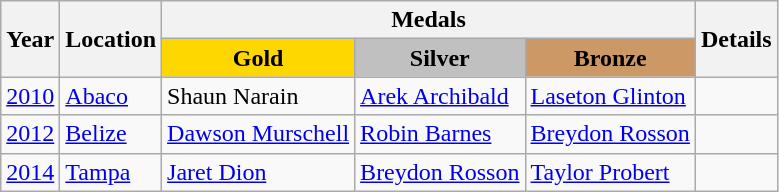<table class="wikitable">
<tr>
<th rowspan="2">Year</th>
<th rowspan="2">Location</th>
<th colspan="3">Medals</th>
<th rowspan="2">Details</th>
</tr>
<tr style="text-align:center;">
<td bgcolor="gold"><strong>Gold</strong></td>
<td bgcolor="silver"><strong>Silver</strong></td>
<td bgcolor="cc9966"><strong>Bronze</strong></td>
</tr>
<tr>
<td><a href='#'>2010</a></td>
<td> <a href='#'>Abaco</a></td>
<td> Shaun Narain</td>
<td> <a href='#'>Arek Archibald</a></td>
<td> <a href='#'>Laseton Glinton</a></td>
<td></td>
</tr>
<tr>
<td><a href='#'>2012</a></td>
<td> <a href='#'>Belize</a></td>
<td> <a href='#'>Dawson Murschell</a></td>
<td> <a href='#'>Robin Barnes</a></td>
<td> <a href='#'>Breydon Rosson</a></td>
<td></td>
</tr>
<tr>
<td><a href='#'>2014</a></td>
<td> <a href='#'>Tampa</a></td>
<td> <a href='#'>Jaret Dion</a></td>
<td> <a href='#'>Breydon Rosson</a></td>
<td> <a href='#'>Taylor Probert</a></td>
<td></td>
</tr>
</table>
